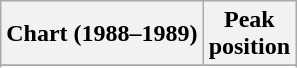<table class="wikitable sortable plainrowheaders" style="text-align:center">
<tr>
<th scope="col">Chart (1988–1989)</th>
<th scope="col">Peak<br>position</th>
</tr>
<tr>
</tr>
<tr>
</tr>
<tr>
</tr>
<tr>
</tr>
<tr>
</tr>
<tr>
</tr>
<tr>
</tr>
<tr>
</tr>
<tr>
</tr>
<tr>
</tr>
</table>
